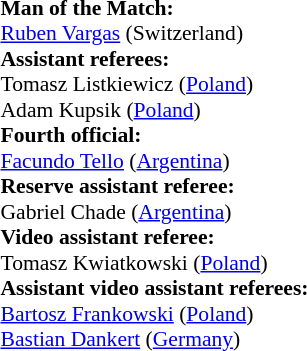<table style="width:50%;font-size:90%">
<tr>
<td><br><strong>Man of the Match:</strong>
<br><a href='#'>Ruben Vargas</a> (Switzerland)<br><strong>Assistant referees:</strong>
<br>Tomasz Listkiewicz (<a href='#'>Poland</a>)
<br>Adam Kupsik (<a href='#'>Poland</a>)
<br><strong>Fourth official:</strong>
<br><a href='#'>Facundo Tello</a> (<a href='#'>Argentina</a>)
<br><strong>Reserve assistant referee:</strong>
<br>Gabriel Chade (<a href='#'>Argentina</a>)
<br><strong>Video assistant referee:</strong>
<br>Tomasz Kwiatkowski (<a href='#'>Poland</a>)
<br><strong>Assistant video assistant referees:</strong>
<br><a href='#'>Bartosz Frankowski</a> (<a href='#'>Poland</a>)
<br><a href='#'>Bastian Dankert</a> (<a href='#'>Germany</a>)</td>
</tr>
</table>
